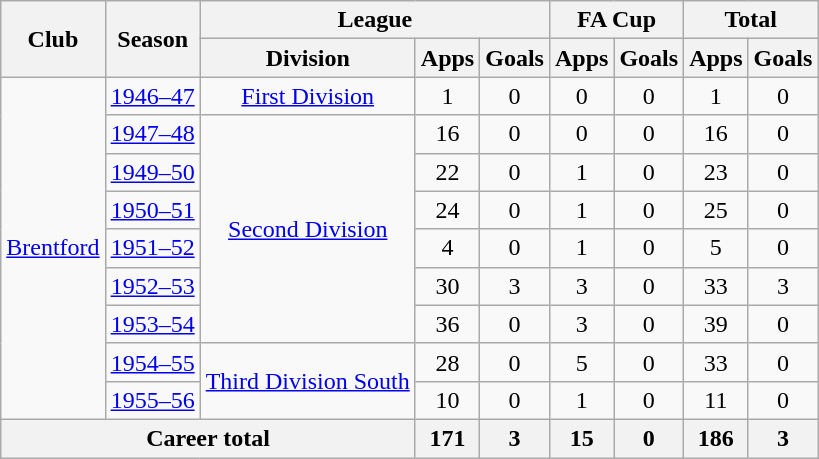<table class="wikitable" style="text-align: center;">
<tr>
<th rowspan="2">Club</th>
<th rowspan="2">Season</th>
<th colspan="3">League</th>
<th colspan="2">FA Cup</th>
<th colspan="2">Total</th>
</tr>
<tr>
<th>Division</th>
<th>Apps</th>
<th>Goals</th>
<th>Apps</th>
<th>Goals</th>
<th>Apps</th>
<th>Goals</th>
</tr>
<tr>
<td rowspan="9"><a href='#'>Brentford</a></td>
<td><a href='#'>1946–47</a></td>
<td><a href='#'>First Division</a></td>
<td>1</td>
<td>0</td>
<td>0</td>
<td>0</td>
<td>1</td>
<td>0</td>
</tr>
<tr>
<td><a href='#'>1947–48</a></td>
<td rowspan="6"><a href='#'>Second Division</a></td>
<td>16</td>
<td>0</td>
<td>0</td>
<td>0</td>
<td>16</td>
<td>0</td>
</tr>
<tr>
<td><a href='#'>1949–50</a></td>
<td>22</td>
<td>0</td>
<td>1</td>
<td>0</td>
<td>23</td>
<td>0</td>
</tr>
<tr>
<td><a href='#'>1950–51</a></td>
<td>24</td>
<td>0</td>
<td>1</td>
<td>0</td>
<td>25</td>
<td>0</td>
</tr>
<tr>
<td><a href='#'>1951–52</a></td>
<td>4</td>
<td>0</td>
<td>1</td>
<td>0</td>
<td>5</td>
<td>0</td>
</tr>
<tr>
<td><a href='#'>1952–53</a></td>
<td>30</td>
<td>3</td>
<td>3</td>
<td>0</td>
<td>33</td>
<td>3</td>
</tr>
<tr>
<td><a href='#'>1953–54</a></td>
<td>36</td>
<td>0</td>
<td>3</td>
<td>0</td>
<td>39</td>
<td>0</td>
</tr>
<tr>
<td><a href='#'>1954–55</a></td>
<td rowspan="2"><a href='#'>Third Division South</a></td>
<td>28</td>
<td>0</td>
<td>5</td>
<td>0</td>
<td>33</td>
<td>0</td>
</tr>
<tr>
<td><a href='#'>1955–56</a></td>
<td>10</td>
<td>0</td>
<td>1</td>
<td>0</td>
<td>11</td>
<td>0</td>
</tr>
<tr>
<th colspan="3">Career total</th>
<th>171</th>
<th>3</th>
<th>15</th>
<th>0</th>
<th>186</th>
<th>3</th>
</tr>
</table>
